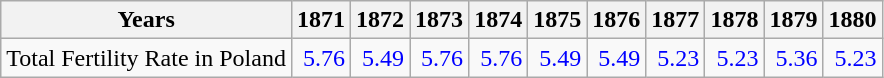<table class="wikitable " style="text-align:right">
<tr>
<th>Years</th>
<th>1871</th>
<th>1872</th>
<th>1873</th>
<th>1874</th>
<th>1875</th>
<th>1876</th>
<th>1877</th>
<th>1878</th>
<th>1879</th>
<th>1880</th>
</tr>
<tr>
<td align="left">Total Fertility Rate in Poland</td>
<td style="text-align:right; color:blue;">5.76</td>
<td style="text-align:right; color:blue;">5.49</td>
<td style="text-align:right; color:blue;">5.76</td>
<td style="text-align:right; color:blue;">5.76</td>
<td style="text-align:right; color:blue;">5.49</td>
<td style="text-align:right; color:blue;">5.49</td>
<td style="text-align:right; color:blue;">5.23</td>
<td style="text-align:right; color:blue;">5.23</td>
<td style="text-align:right; color:blue;">5.36</td>
<td style="text-align:right; color:blue;">5.23</td>
</tr>
</table>
